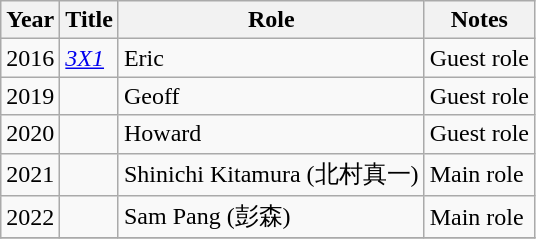<table class="wikitable">
<tr>
<th>Year</th>
<th>Title</th>
<th>Role</th>
<th>Notes</th>
</tr>
<tr>
<td>2016</td>
<td><em><a href='#'>3X1</a></em></td>
<td>Eric</td>
<td>Guest role</td>
</tr>
<tr>
<td>2019</td>
<td><em></em></td>
<td>Geoff</td>
<td>Guest role</td>
</tr>
<tr>
<td>2020</td>
<td><em></em></td>
<td>Howard</td>
<td>Guest role</td>
</tr>
<tr>
<td>2021</td>
<td><em></em></td>
<td>Shinichi Kitamura (北村真一)</td>
<td>Main role</td>
</tr>
<tr>
<td>2022</td>
<td><em></em></td>
<td>Sam Pang (彭森)</td>
<td>Main role</td>
</tr>
<tr>
</tr>
</table>
